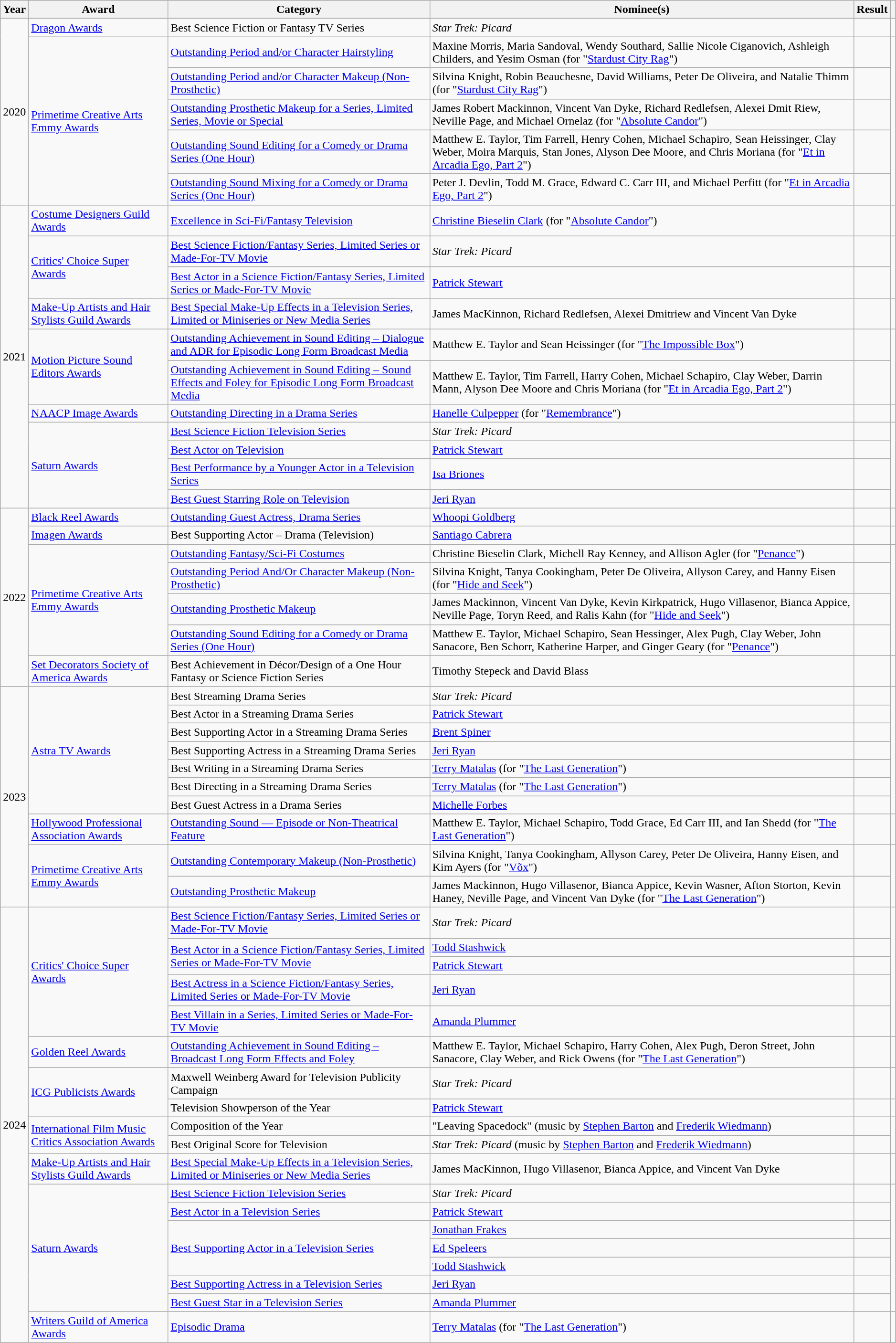<table class="wikitable sortable" style="width:99%">
<tr>
<th scope="col">Year</th>
<th scope="col">Award</th>
<th scope="col">Category</th>
<th scope="col">Nominee(s)</th>
<th scope="col">Result</th>
<th scope="col" class="unsortable"></th>
</tr>
<tr>
<td rowspan="6" style="text-align:center;">2020</td>
<td><a href='#'>Dragon Awards</a></td>
<td>Best Science Fiction or Fantasy TV Series</td>
<td><em>Star Trek: Picard</em></td>
<td></td>
<td style="text-align:center"></td>
</tr>
<tr>
<td rowspan="5"><a href='#'>Primetime Creative Arts Emmy Awards</a></td>
<td><a href='#'>Outstanding Period and/or Character Hairstyling</a></td>
<td>Maxine Morris, Maria Sandoval, Wendy Southard, Sallie Nicole Ciganovich, Ashleigh Childers, and Yesim Osman (for "<a href='#'>Stardust City Rag</a>")</td>
<td></td>
<td style="text-align:center" rowspan="5"></td>
</tr>
<tr>
<td><a href='#'>Outstanding Period and/or Character Makeup (Non-Prosthetic)</a></td>
<td>Silvina Knight, Robin Beauchesne, David Williams, Peter De Oliveira, and Natalie Thimm (for "<a href='#'>Stardust City Rag</a>")</td>
<td></td>
</tr>
<tr>
<td><a href='#'>Outstanding Prosthetic Makeup for a Series, Limited Series, Movie or Special</a></td>
<td>James Robert Mackinnon, Vincent Van Dyke, Richard Redlefsen, Alexei Dmit Riew, Neville Page, and Michael Ornelaz (for "<a href='#'>Absolute Candor</a>")</td>
<td></td>
</tr>
<tr>
<td><a href='#'>Outstanding Sound Editing for a Comedy or Drama Series (One Hour)</a></td>
<td>Matthew E. Taylor, Tim Farrell, Henry Cohen, Michael Schapiro, Sean Heissinger, Clay Weber, Moira Marquis, Stan Jones, Alyson Dee Moore, and Chris Moriana (for "<a href='#'>Et in Arcadia Ego, Part 2</a>")</td>
<td></td>
</tr>
<tr>
<td><a href='#'>Outstanding Sound Mixing for a Comedy or Drama Series (One Hour)</a></td>
<td>Peter J. Devlin, Todd M. Grace, Edward C. Carr III, and Michael Perfitt (for "<a href='#'>Et in Arcadia Ego, Part 2</a>")</td>
<td></td>
</tr>
<tr>
<td rowspan="11" style="text-align:center;">2021</td>
<td><a href='#'>Costume Designers Guild Awards</a></td>
<td><a href='#'>Excellence in Sci-Fi/Fantasy Television</a></td>
<td><a href='#'>Christine Bieselin Clark</a> (for "<a href='#'>Absolute Candor</a>")</td>
<td></td>
<td style="text-align:center;"></td>
</tr>
<tr>
<td rowspan="2"><a href='#'>Critics' Choice Super Awards</a></td>
<td><a href='#'>Best Science Fiction/Fantasy Series, Limited Series or Made-For-TV Movie</a></td>
<td><em>Star Trek: Picard</em></td>
<td></td>
<td style="text-align:center" rowspan="2"></td>
</tr>
<tr>
<td><a href='#'>Best Actor in a Science Fiction/Fantasy Series, Limited Series or Made-For-TV Movie</a></td>
<td><a href='#'>Patrick Stewart</a></td>
<td></td>
</tr>
<tr>
<td><a href='#'>Make-Up Artists and Hair Stylists Guild Awards</a></td>
<td><a href='#'>Best Special Make-Up Effects in a Television Series, Limited or Miniseries or New Media Series</a></td>
<td>James MacKinnon, Richard Redlefsen, Alexei Dmitriew and Vincent Van Dyke</td>
<td></td>
<td style="text-align:center"></td>
</tr>
<tr>
<td rowspan="2"><a href='#'>Motion Picture Sound Editors Awards</a></td>
<td><a href='#'>Outstanding Achievement in Sound Editing – Dialogue and ADR for Episodic Long Form Broadcast Media</a></td>
<td>Matthew E. Taylor and Sean Heissinger (for "<a href='#'>The Impossible Box</a>")</td>
<td></td>
<td style="text-align:center" rowspan="2"></td>
</tr>
<tr>
<td><a href='#'>Outstanding Achievement in Sound Editing – Sound Effects and Foley for Episodic Long Form Broadcast Media</a></td>
<td>Matthew E. Taylor, Tim Farrell, Harry Cohen, Michael Schapiro, Clay Weber, Darrin Mann, Alyson Dee Moore and Chris Moriana (for "<a href='#'>Et in Arcadia Ego, Part 2</a>")</td>
<td></td>
</tr>
<tr>
<td><a href='#'>NAACP Image Awards</a></td>
<td><a href='#'>Outstanding Directing in a Drama Series</a></td>
<td><a href='#'>Hanelle Culpepper</a> (for "<a href='#'>Remembrance</a>")</td>
<td></td>
<td style="text-align:center"></td>
</tr>
<tr>
<td rowspan="4"><a href='#'>Saturn Awards</a></td>
<td><a href='#'>Best Science Fiction Television Series</a></td>
<td><em>Star Trek: Picard</em></td>
<td></td>
<td rowspan="4" style="text-align:center"></td>
</tr>
<tr>
<td><a href='#'>Best Actor on Television</a></td>
<td><a href='#'>Patrick Stewart</a></td>
<td></td>
</tr>
<tr>
<td><a href='#'>Best Performance by a Younger Actor in a Television Series</a></td>
<td><a href='#'>Isa Briones</a></td>
<td></td>
</tr>
<tr>
<td><a href='#'>Best Guest Starring Role on Television</a></td>
<td><a href='#'>Jeri Ryan</a></td>
<td></td>
</tr>
<tr>
<td rowspan="7" style="text-align:center;">2022</td>
<td><a href='#'>Black Reel Awards</a></td>
<td><a href='#'>Outstanding Guest Actress, Drama Series</a></td>
<td><a href='#'>Whoopi Goldberg</a></td>
<td></td>
<td style="text-align:center"></td>
</tr>
<tr>
<td><a href='#'>Imagen Awards</a></td>
<td>Best Supporting Actor – Drama (Television)</td>
<td><a href='#'>Santiago Cabrera</a></td>
<td></td>
<td style="text-align:center"></td>
</tr>
<tr>
<td rowspan="4"><a href='#'>Primetime Creative Arts Emmy Awards</a></td>
<td><a href='#'>Outstanding Fantasy/Sci-Fi Costumes</a></td>
<td>Christine Bieselin Clark, Michell Ray Kenney, and Allison Agler (for "<a href='#'>Penance</a>")</td>
<td></td>
<td rowspan="4" style="text-align:center"></td>
</tr>
<tr>
<td><a href='#'>Outstanding Period And/Or Character Makeup (Non-Prosthetic)</a></td>
<td>Silvina Knight, Tanya Cookingham, Peter De Oliveira, Allyson Carey, and Hanny Eisen (for "<a href='#'>Hide and Seek</a>")</td>
<td></td>
</tr>
<tr>
<td><a href='#'>Outstanding Prosthetic Makeup</a></td>
<td>James Mackinnon, Vincent Van Dyke, Kevin Kirkpatrick, Hugo Villasenor, Bianca Appice, Neville Page, Toryn Reed, and Ralis Kahn (for "<a href='#'>Hide and Seek</a>")</td>
<td></td>
</tr>
<tr>
<td><a href='#'>Outstanding Sound Editing for a Comedy or Drama Series (One Hour)</a></td>
<td>Matthew E. Taylor, Michael Schapiro, Sean Hessinger, Alex Pugh, Clay Weber, John Sanacore, Ben Schorr, Katherine Harper, and Ginger Geary (for "<a href='#'>Penance</a>")</td>
<td></td>
</tr>
<tr>
<td><a href='#'>Set Decorators Society of America Awards</a></td>
<td>Best Achievement in Décor/Design of a One Hour Fantasy or Science Fiction Series</td>
<td>Timothy Stepeck and David Blass</td>
<td></td>
<td style="text-align:center"></td>
</tr>
<tr>
<td rowspan="10" style="text-align:center;">2023</td>
<td rowspan="7"><a href='#'>Astra TV Awards</a></td>
<td>Best Streaming Drama Series</td>
<td><em>Star Trek: Picard</em></td>
<td></td>
<td rowspan="7" style="text-align:center;"></td>
</tr>
<tr>
<td>Best Actor in a Streaming Drama Series</td>
<td><a href='#'>Patrick Stewart</a></td>
<td></td>
</tr>
<tr>
<td>Best Supporting Actor in a Streaming Drama Series</td>
<td><a href='#'>Brent Spiner</a></td>
<td></td>
</tr>
<tr>
<td>Best Supporting Actress in a Streaming Drama Series</td>
<td><a href='#'>Jeri Ryan</a></td>
<td></td>
</tr>
<tr>
<td>Best Writing in a Streaming Drama Series</td>
<td><a href='#'>Terry Matalas</a> (for "<a href='#'>The Last Generation</a>")</td>
<td></td>
</tr>
<tr>
<td>Best Directing in a Streaming Drama Series</td>
<td><a href='#'>Terry Matalas</a> (for "<a href='#'>The Last Generation</a>")</td>
<td></td>
</tr>
<tr>
<td>Best Guest Actress in a Drama Series</td>
<td><a href='#'>Michelle Forbes</a></td>
<td></td>
</tr>
<tr>
<td><a href='#'>Hollywood Professional Association Awards</a></td>
<td><a href='#'>Outstanding Sound — Episode or Non-Theatrical Feature</a></td>
<td>Matthew E. Taylor, Michael Schapiro, Todd Grace, Ed Carr III, and Ian Shedd (for "<a href='#'>The Last Generation</a>")</td>
<td></td>
<td style="text-align:center;"></td>
</tr>
<tr>
<td rowspan="2"><a href='#'>Primetime Creative Arts Emmy Awards</a></td>
<td><a href='#'>Outstanding Contemporary Makeup (Non-Prosthetic)</a></td>
<td>Silvina Knight, Tanya Cookingham, Allyson Carey, Peter De Oliveira, Hanny Eisen, and Kim Ayers (for "<a href='#'>Võx</a>")</td>
<td></td>
<td rowspan="2" style="text-align:center;"></td>
</tr>
<tr>
<td><a href='#'>Outstanding Prosthetic Makeup</a></td>
<td>James Mackinnon, Hugo Villasenor, Bianca Appice, Kevin Wasner, Afton Storton, Kevin Haney, Neville Page, and Vincent Van Dyke (for "<a href='#'>The Last Generation</a>")</td>
<td></td>
</tr>
<tr>
<td rowspan="19" style="text-align:center;">2024</td>
<td rowspan="5"><a href='#'>Critics' Choice Super Awards</a></td>
<td><a href='#'>Best Science Fiction/Fantasy Series, Limited Series or Made-For-TV Movie</a></td>
<td><em>Star Trek: Picard</em></td>
<td></td>
<td style="text-align:center" rowspan="5"></td>
</tr>
<tr>
<td rowspan="2"><a href='#'>Best Actor in a Science Fiction/Fantasy Series, Limited Series or Made-For-TV Movie</a></td>
<td><a href='#'>Todd Stashwick</a></td>
<td></td>
</tr>
<tr>
<td><a href='#'>Patrick Stewart</a></td>
<td></td>
</tr>
<tr>
<td><a href='#'>Best Actress in a Science Fiction/Fantasy Series, Limited Series or Made-For-TV Movie</a></td>
<td><a href='#'>Jeri Ryan</a></td>
<td></td>
</tr>
<tr>
<td><a href='#'>Best Villain in a Series, Limited Series or Made-For-TV Movie</a></td>
<td><a href='#'>Amanda Plummer</a></td>
<td></td>
</tr>
<tr>
<td><a href='#'>Golden Reel Awards</a></td>
<td><a href='#'>Outstanding Achievement in Sound Editing – Broadcast Long Form Effects and Foley</a></td>
<td>Matthew E. Taylor, Michael Schapiro, Harry Cohen, Alex Pugh, Deron Street, John Sanacore, Clay Weber, and Rick Owens (for "<a href='#'>The Last Generation</a>")</td>
<td></td>
<td style="text-align:center"></td>
</tr>
<tr>
<td rowspan="2"><a href='#'>ICG Publicists Awards</a></td>
<td>Maxwell Weinberg Award for Television Publicity Campaign</td>
<td><em>Star Trek: Picard</em></td>
<td></td>
<td style="text-align:center;"></td>
</tr>
<tr>
<td>Television Showperson of the Year</td>
<td><a href='#'>Patrick Stewart</a></td>
<td></td>
<td style="text-align:center;"></td>
</tr>
<tr>
<td rowspan="2"><a href='#'>International Film Music Critics Association Awards</a></td>
<td>Composition of the Year</td>
<td>"Leaving Spacedock" (music by <a href='#'>Stephen Barton</a> and <a href='#'>Frederik Wiedmann</a>)</td>
<td></td>
<td rowspan="2" style="text-align:center"></td>
</tr>
<tr>
<td>Best Original Score for Television</td>
<td><em>Star Trek: Picard</em> (music by <a href='#'>Stephen Barton</a> and <a href='#'>Frederik Wiedmann</a>)</td>
<td></td>
</tr>
<tr>
<td><a href='#'>Make-Up Artists and Hair Stylists Guild Awards</a></td>
<td><a href='#'>Best Special Make-Up Effects in a Television Series, Limited or Miniseries or New Media Series</a></td>
<td>James MacKinnon, Hugo Villasenor, Bianca Appice, and Vincent Van Dyke</td>
<td></td>
<td style="text-align:center"></td>
</tr>
<tr>
<td rowspan="7"><a href='#'>Saturn Awards</a></td>
<td><a href='#'>Best Science Fiction Television Series</a></td>
<td><em>Star Trek: Picard</em></td>
<td></td>
<td rowspan="7" style="text-align:center;"></td>
</tr>
<tr>
<td><a href='#'>Best Actor in a Television Series</a></td>
<td><a href='#'>Patrick Stewart</a></td>
<td></td>
</tr>
<tr>
<td rowspan="3"><a href='#'>Best Supporting Actor in a Television Series</a></td>
<td><a href='#'>Jonathan Frakes</a></td>
<td></td>
</tr>
<tr>
<td><a href='#'>Ed Speleers</a></td>
<td></td>
</tr>
<tr>
<td><a href='#'>Todd Stashwick</a></td>
<td></td>
</tr>
<tr>
<td><a href='#'>Best Supporting Actress in a Television Series</a></td>
<td><a href='#'>Jeri Ryan</a></td>
<td></td>
</tr>
<tr>
<td><a href='#'>Best Guest Star in a Television Series</a></td>
<td><a href='#'>Amanda Plummer</a></td>
<td></td>
</tr>
<tr>
<td><a href='#'>Writers Guild of America Awards</a></td>
<td><a href='#'>Episodic Drama</a></td>
<td><a href='#'>Terry Matalas</a> (for "<a href='#'>The Last Generation</a>")</td>
<td></td>
<td style="text-align:center;"></td>
</tr>
</table>
